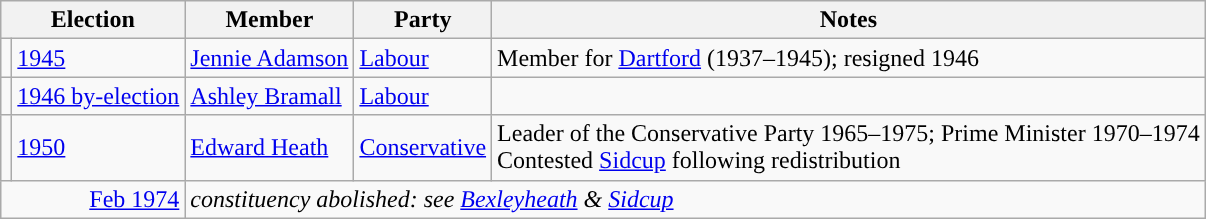<table class="wikitable">
<tr>
<th colspan="2">Election</th>
<th>Member</th>
<th>Party</th>
<th>Notes</th>
</tr>
<tr>
<td style="color:inherit;background-color: "></td>
<td><a href='#'>1945</a></td>
<td><a href='#'>Jennie Adamson</a></td>
<td><a href='#'>Labour</a></td>
<td>Member for <a href='#'>Dartford</a> (1937–1945); resigned 1946</td>
</tr>
<tr>
<td style="color:inherit;background-color: "></td>
<td><a href='#'>1946 by-election</a></td>
<td><a href='#'>Ashley Bramall</a></td>
<td><a href='#'>Labour</a></td>
</tr>
<tr>
<td style="color:inherit;background-color: "></td>
<td><a href='#'>1950</a></td>
<td><a href='#'>Edward Heath</a></td>
<td><a href='#'>Conservative</a></td>
<td>Leader of the Conservative Party 1965–1975; Prime Minister 1970–1974<br>Contested <a href='#'>Sidcup</a> following redistribution</td>
</tr>
<tr>
<td colspan="2" align="right"><a href='#'>Feb 1974</a></td>
<td colspan="3"><em>constituency abolished: see <a href='#'>Bexleyheath</a> & <a href='#'>Sidcup</a></em></td>
</tr>
</table>
